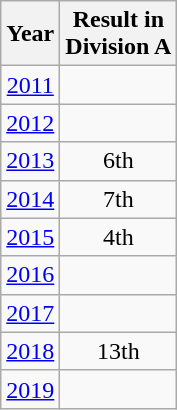<table class="wikitable" style="text-align:center">
<tr>
<th>Year</th>
<th>Result in<br>Division A</th>
</tr>
<tr>
<td><a href='#'>2011</a></td>
<td></td>
</tr>
<tr>
<td><a href='#'>2012</a></td>
<td></td>
</tr>
<tr>
<td><a href='#'>2013</a></td>
<td>6th</td>
</tr>
<tr>
<td><a href='#'>2014</a></td>
<td>7th</td>
</tr>
<tr>
<td><a href='#'>2015</a></td>
<td>4th</td>
</tr>
<tr>
<td><a href='#'>2016</a></td>
<td></td>
</tr>
<tr>
<td><a href='#'>2017</a></td>
<td></td>
</tr>
<tr>
<td><a href='#'>2018</a></td>
<td>13th</td>
</tr>
<tr>
<td><a href='#'>2019</a></td>
<td></td>
</tr>
</table>
